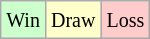<table class="wikitable">
<tr>
<td style="background-color: #CCFFCC;"><small>Win</small></td>
<td style="background-color: #FFFFCC;"><small>Draw</small></td>
<td style="background-color: #FFCCCC;"><small>Loss</small></td>
</tr>
</table>
